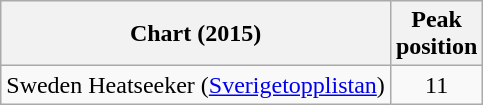<table class="wikitable">
<tr>
<th scope="col">Chart (2015)</th>
<th scope="col">Peak<br>position</th>
</tr>
<tr>
<td>Sweden Heatseeker (<a href='#'>Sverigetopplistan</a>)</td>
<td style="text-align:center;">11</td>
</tr>
</table>
